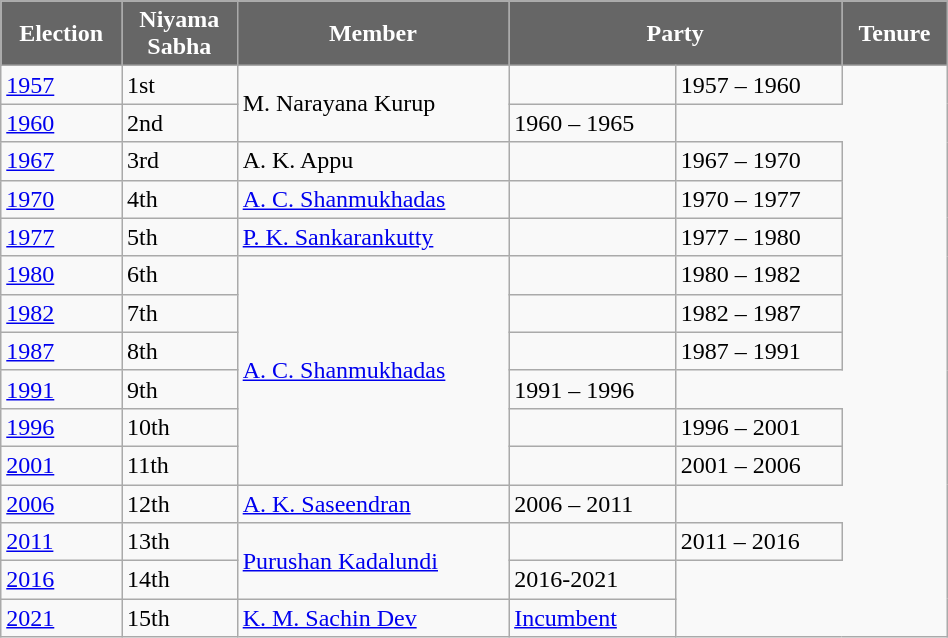<table class="wikitable sortable" width="50%">
<tr>
<th style="background-color:#666666; color:white">Election</th>
<th style="background-color:#666666; color:white">Niyama<br>Sabha</th>
<th style="background-color:#666666; color:white">Member</th>
<th colspan="2" style="background-color:#666666; color:white">Party</th>
<th style="background-color:#666666; color:white">Tenure</th>
</tr>
<tr>
<td><a href='#'>1957</a></td>
<td>1st</td>
<td rowspan="2">M. Narayana Kurup</td>
<td></td>
<td>1957 – 1960</td>
</tr>
<tr>
<td><a href='#'>1960</a></td>
<td>2nd</td>
<td>1960 – 1965</td>
</tr>
<tr>
<td><a href='#'>1967</a></td>
<td>3rd</td>
<td>A. K. Appu</td>
<td></td>
<td>1967 – 1970</td>
</tr>
<tr>
<td><a href='#'>1970</a></td>
<td>4th</td>
<td><a href='#'>A. C. Shanmukhadas</a></td>
<td></td>
<td>1970 – 1977</td>
</tr>
<tr>
<td><a href='#'>1977</a></td>
<td>5th</td>
<td><a href='#'>P. K. Sankarankutty</a></td>
<td></td>
<td>1977 – 1980</td>
</tr>
<tr>
<td><a href='#'>1980</a></td>
<td>6th</td>
<td rowspan="6"><a href='#'>A. C. Shanmukhadas</a></td>
<td></td>
<td>1980 – 1982</td>
</tr>
<tr>
<td><a href='#'>1982</a></td>
<td>7th</td>
<td></td>
<td>1982 – 1987</td>
</tr>
<tr>
<td><a href='#'>1987</a></td>
<td>8th</td>
<td></td>
<td>1987 – 1991</td>
</tr>
<tr>
<td><a href='#'>1991</a></td>
<td>9th</td>
<td>1991 – 1996</td>
</tr>
<tr>
<td><a href='#'>1996</a></td>
<td>10th</td>
<td></td>
<td>1996 – 2001</td>
</tr>
<tr>
<td><a href='#'>2001</a></td>
<td>11th</td>
<td></td>
<td>2001 – 2006</td>
</tr>
<tr>
<td><a href='#'>2006</a></td>
<td>12th</td>
<td><a href='#'>A. K. Saseendran</a></td>
<td>2006 – 2011</td>
</tr>
<tr>
<td><a href='#'>2011</a></td>
<td>13th</td>
<td rowspan="2"><a href='#'>Purushan Kadalundi</a></td>
<td></td>
<td>2011 – 2016</td>
</tr>
<tr>
<td><a href='#'>2016</a></td>
<td>14th</td>
<td>2016-2021</td>
</tr>
<tr>
<td><a href='#'>2021</a></td>
<td>15th</td>
<td><a href='#'>K. M. Sachin Dev</a></td>
<td><a href='#'>Incumbent</a></td>
</tr>
</table>
